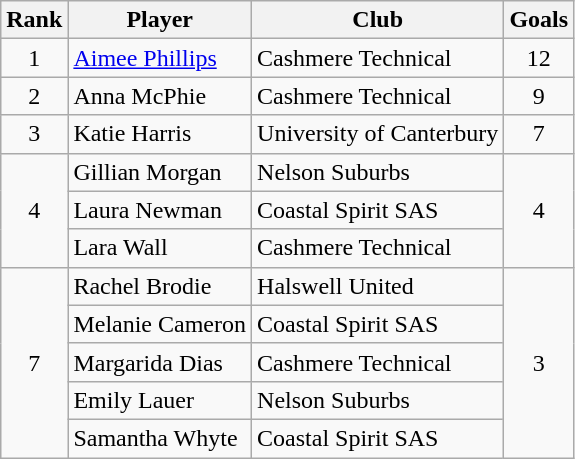<table class="wikitable" style="text-align:center">
<tr>
<th>Rank</th>
<th>Player</th>
<th>Club</th>
<th>Goals</th>
</tr>
<tr>
<td rowspan="1">1</td>
<td align=left><a href='#'>Aimee Phillips</a></td>
<td align=left>Cashmere Technical</td>
<td rowspan="1">12</td>
</tr>
<tr>
<td rowspan="1">2</td>
<td align=left>Anna McPhie</td>
<td align=left>Cashmere Technical</td>
<td rowspan="1">9</td>
</tr>
<tr>
<td rowspan="1">3</td>
<td align=left>Katie Harris</td>
<td align=left>University of Canterbury</td>
<td rowspan="1">7</td>
</tr>
<tr>
<td rowspan="3">4</td>
<td align=left>Gillian Morgan</td>
<td align=left>Nelson Suburbs</td>
<td rowspan="3">4</td>
</tr>
<tr>
<td align=left>Laura Newman</td>
<td align=left>Coastal Spirit SAS</td>
</tr>
<tr>
<td align=left>Lara Wall</td>
<td align=left>Cashmere Technical</td>
</tr>
<tr>
<td rowspan="5">7</td>
<td align=left>Rachel Brodie</td>
<td align=left>Halswell United</td>
<td rowspan="5">3</td>
</tr>
<tr>
<td align=left>Melanie Cameron</td>
<td align=left>Coastal Spirit SAS</td>
</tr>
<tr>
<td align=left>Margarida Dias</td>
<td align=left>Cashmere Technical</td>
</tr>
<tr>
<td align=left>Emily Lauer</td>
<td align=left>Nelson Suburbs</td>
</tr>
<tr>
<td align=left>Samantha Whyte</td>
<td align=left>Coastal Spirit SAS</td>
</tr>
</table>
